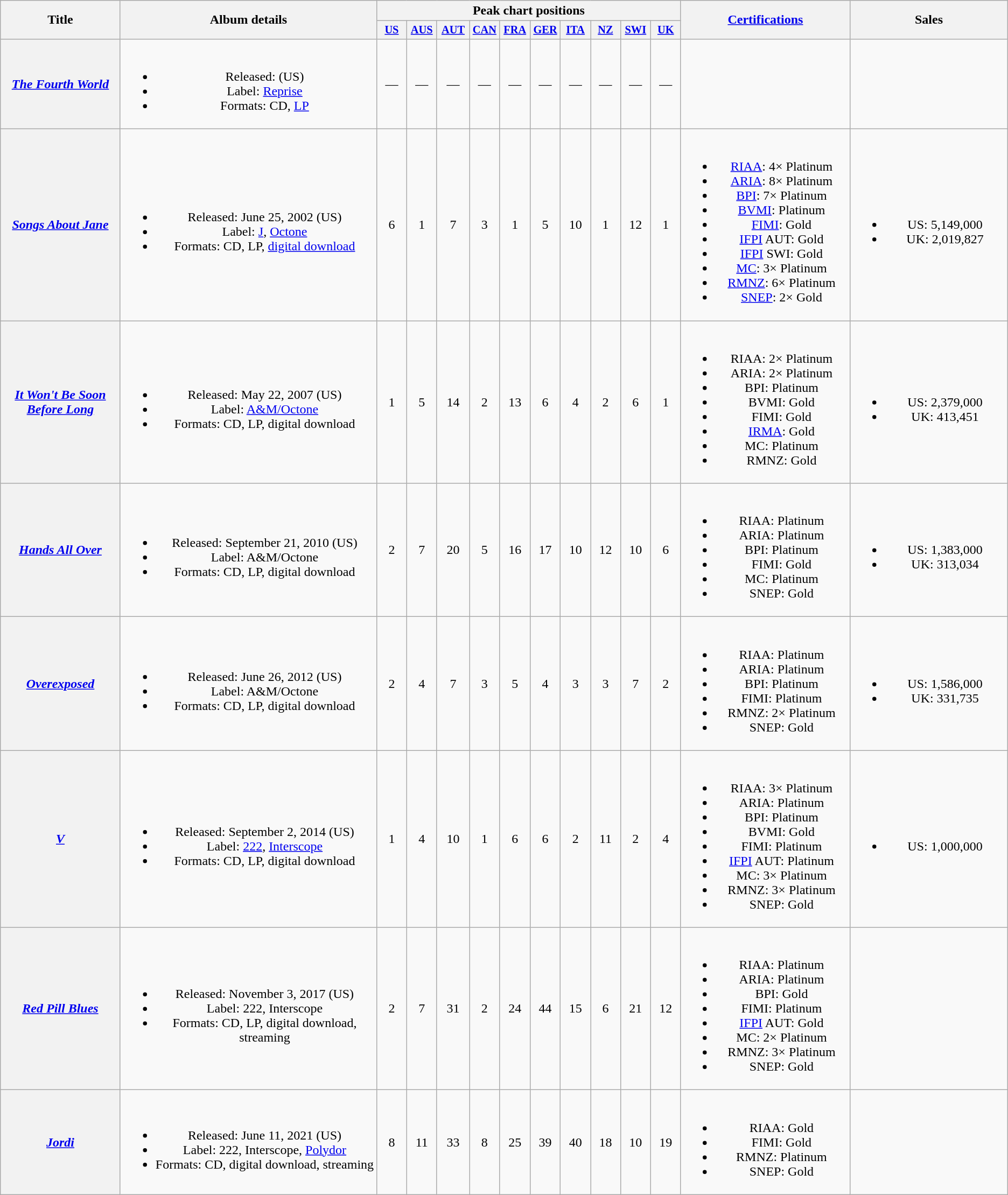<table class="wikitable plainrowheaders" style="text-align:center;">
<tr>
<th scope="col" rowspan="2" style="width:9em;">Title</th>
<th scope="col" rowspan="2" style="width:20em;">Album details</th>
<th scope="col" colspan="10">Peak chart positions</th>
<th scope="col" rowspan="2" style="width:13em;"><a href='#'>Certifications</a></th>
<th scope="col" rowspan="2" style="width:12em;">Sales</th>
</tr>
<tr>
<th scope="col" style="width:2.3em;font-size:85%;"><a href='#'>US</a><br></th>
<th scope="col" style="width:2.3em;font-size:85%;"><a href='#'>AUS</a><br></th>
<th scope="col" style="width:2.5em;font-size:85%;"><a href='#'>AUT</a><br></th>
<th scope="col" style="width:2.3em;font-size:85%;"><a href='#'>CAN</a><br></th>
<th scope="col" style="width:2.3em;font-size:85%;"><a href='#'>FRA</a><br></th>
<th scope="col" style="width:2.3em;font-size:85%;"><a href='#'>GER</a><br></th>
<th scope="col" style="width:2.3em;font-size:85%;"><a href='#'>ITA</a><br></th>
<th scope="col" style="width:2.3em;font-size:85%;"><a href='#'>NZ</a><br></th>
<th scope="col" style="width:2.3em;font-size:85%;"><a href='#'>SWI</a><br></th>
<th scope="col" style="width:2.3em;font-size:85%;"><a href='#'>UK</a><br></th>
</tr>
<tr>
<th scope="row"><em><a href='#'>The Fourth World</a></em><br></th>
<td><br><ul><li>Released:  <span>(US)</span></li><li>Label: <a href='#'>Reprise</a></li><li>Formats: CD, <a href='#'>LP</a></li></ul></td>
<td>—</td>
<td>—</td>
<td>—</td>
<td>—</td>
<td>—</td>
<td>—</td>
<td>—</td>
<td>—</td>
<td>—</td>
<td>—</td>
<td></td>
<td></td>
</tr>
<tr>
<th scope="row"><em><a href='#'>Songs About Jane</a></em></th>
<td><br><ul><li>Released: June 25, 2002 <span>(US)</span></li><li>Label: <a href='#'>J</a>, <a href='#'>Octone</a></li><li>Formats: CD, LP, <a href='#'>digital download</a></li></ul></td>
<td>6</td>
<td>1</td>
<td>7</td>
<td>3</td>
<td>1</td>
<td>5</td>
<td>10</td>
<td>1</td>
<td>12</td>
<td>1</td>
<td><br><ul><li><a href='#'>RIAA</a>: 4× Platinum</li><li><a href='#'>ARIA</a>: 8× Platinum</li><li><a href='#'>BPI</a>: 7× Platinum</li><li><a href='#'>BVMI</a>: Platinum</li><li><a href='#'>FIMI</a>: Gold</li><li><a href='#'>IFPI</a> AUT: Gold</li><li><a href='#'>IFPI</a> SWI: Gold</li><li><a href='#'>MC</a>: 3× Platinum</li><li><a href='#'>RMNZ</a>: 6× Platinum</li><li><a href='#'>SNEP</a>: 2× Gold</li></ul></td>
<td><br><ul><li>US: 5,149,000</li><li>UK: 2,019,827</li></ul></td>
</tr>
<tr>
<th scope="row"><em><a href='#'>It Won't Be Soon Before Long</a></em></th>
<td><br><ul><li>Released: May 22, 2007 <span>(US)</span></li><li>Label: <a href='#'>A&M/Octone</a></li><li>Formats: CD, LP, digital download</li></ul></td>
<td>1</td>
<td>5</td>
<td>14</td>
<td>2</td>
<td>13</td>
<td>6</td>
<td>4</td>
<td>2</td>
<td>6</td>
<td>1</td>
<td><br><ul><li>RIAA: 2× Platinum</li><li>ARIA: 2× Platinum</li><li>BPI: Platinum</li><li>BVMI: Gold</li><li>FIMI: Gold</li><li><a href='#'>IRMA</a>: Gold</li><li>MC: Platinum</li><li>RMNZ: Gold</li></ul></td>
<td><br><ul><li>US: 2,379,000</li><li>UK: 413,451</li></ul></td>
</tr>
<tr>
<th scope="row"><em><a href='#'>Hands All Over</a></em></th>
<td><br><ul><li>Released: September 21, 2010 <span>(US)</span></li><li>Label: A&M/Octone</li><li>Formats: CD, LP, digital download</li></ul></td>
<td>2</td>
<td>7</td>
<td>20</td>
<td>5</td>
<td>16</td>
<td>17</td>
<td>10</td>
<td>12</td>
<td>10</td>
<td>6</td>
<td><br><ul><li>RIAA: Platinum</li><li>ARIA: Platinum</li><li>BPI: Platinum</li><li>FIMI: Gold</li><li>MC: Platinum</li><li>SNEP: Gold</li></ul></td>
<td><br><ul><li>US: 1,383,000</li><li>UK: 313,034</li></ul></td>
</tr>
<tr>
<th scope="row"><em><a href='#'>Overexposed</a></em></th>
<td><br><ul><li>Released: June 26, 2012 <span>(US)</span></li><li>Label: A&M/Octone</li><li>Formats: CD, LP, digital download</li></ul></td>
<td>2</td>
<td>4</td>
<td>7</td>
<td>3</td>
<td>5</td>
<td>4</td>
<td>3</td>
<td>3</td>
<td>7</td>
<td>2</td>
<td><br><ul><li>RIAA: Platinum</li><li>ARIA: Platinum</li><li>BPI: Platinum</li><li>FIMI: Platinum</li><li>RMNZ: 2× Platinum</li><li>SNEP: Gold</li></ul></td>
<td><br><ul><li>US: 1,586,000</li><li>UK: 331,735</li></ul></td>
</tr>
<tr>
<th scope="row"><em><a href='#'>V</a></em></th>
<td><br><ul><li>Released: September 2, 2014 <span>(US)</span></li><li>Label: <a href='#'>222</a>, <a href='#'>Interscope</a></li><li>Formats: CD, LP, digital download</li></ul></td>
<td>1</td>
<td>4</td>
<td>10</td>
<td>1</td>
<td>6</td>
<td>6</td>
<td>2</td>
<td>11</td>
<td>2</td>
<td>4</td>
<td><br><ul><li>RIAA: 3× Platinum</li><li>ARIA: Platinum</li><li>BPI: Platinum</li><li>BVMI: Gold</li><li>FIMI: Platinum</li><li><a href='#'>IFPI</a> AUT: Platinum</li><li>MC: 3× Platinum</li><li>RMNZ: 3× Platinum</li><li>SNEP: Gold</li></ul></td>
<td><br><ul><li>US: 1,000,000</li></ul></td>
</tr>
<tr>
<th scope="row"><em><a href='#'>Red Pill Blues</a></em></th>
<td><br><ul><li>Released: November 3, 2017 <span>(US)</span></li><li>Label: 222, Interscope</li><li>Formats: CD, LP, digital download, streaming</li></ul></td>
<td>2</td>
<td>7</td>
<td>31</td>
<td>2</td>
<td>24</td>
<td>44</td>
<td>15</td>
<td>6</td>
<td>21</td>
<td>12</td>
<td><br><ul><li>RIAA: Platinum</li><li>ARIA: Platinum</li><li>BPI: Gold</li><li>FIMI: Platinum</li><li><a href='#'>IFPI</a> AUT: Gold</li><li>MC: 2× Platinum</li><li>RMNZ: 3× Platinum</li><li>SNEP: Gold</li></ul></td>
<td></td>
</tr>
<tr>
<th scope="row"><em><a href='#'>Jordi</a></em></th>
<td><br><ul><li>Released: June 11, 2021 <span>(US)</span></li><li>Label: 222, Interscope, <a href='#'>Polydor</a></li><li>Formats: CD, digital download, streaming</li></ul></td>
<td>8</td>
<td>11</td>
<td>33</td>
<td>8</td>
<td>25</td>
<td>39</td>
<td>40</td>
<td>18</td>
<td>10</td>
<td>19</td>
<td><br><ul><li>RIAA: Gold</li><li>FIMI: Gold</li><li>RMNZ: Platinum</li><li>SNEP: Gold</li></ul></td>
<td></td>
</tr>
</table>
